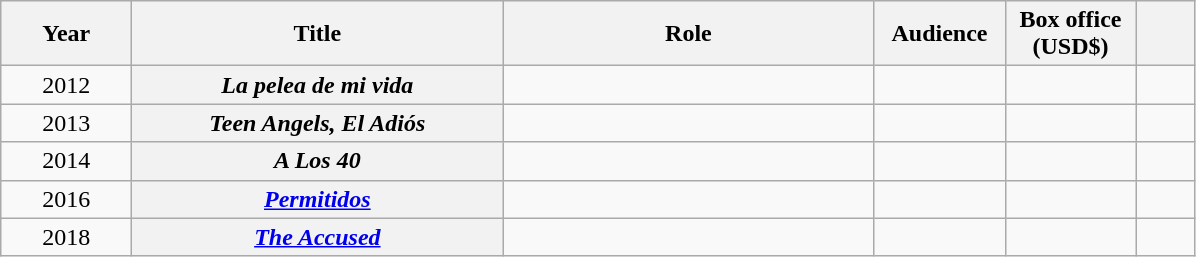<table class="wikitable sortable plainrowheaders" style="text-align: center;">
<tr>
<th scope="col" style="width: 5em;">Year</th>
<th scope="col" style="width: 15em;">Title</th>
<th scope="col" style="width: 15em;">Role</th>
<th scope="col" style="width: 5em;">Audience</th>
<th scope="col" style="width: 5em;">Box office (USD$)</th>
<th scope="col" style="width: 2em;" class="unsortable"></th>
</tr>
<tr>
<td>2012</td>
<th scope="row"><em>La pelea de mi vida</em></th>
<td></td>
<td></td>
<td></td>
<td><br></td>
</tr>
<tr>
<td>2013</td>
<th scope="row"><em>Teen Angels, El Adiós</em></th>
<td></td>
<td></td>
<td></td>
<td><br></td>
</tr>
<tr>
<td>2014</td>
<th scope="row"><em>A Los 40</em></th>
<td></td>
<td></td>
<td></td>
<td><br></td>
</tr>
<tr>
<td>2016</td>
<th scope="row"><em><a href='#'>Permitidos</a></em></th>
<td></td>
<td></td>
<td></td>
<td><br></td>
</tr>
<tr>
<td>2018</td>
<th scope="row"><em><a href='#'>The Accused</a></em></th>
<td></td>
<td></td>
<td></td>
<td><br></td>
</tr>
</table>
